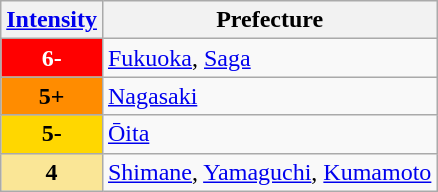<table class="wikitable">
<tr>
<th><a href='#'>Intensity</a></th>
<th>Prefecture</th>
</tr>
<tr>
<th style="background:#FF0000; color:#fff">6-</th>
<td><a href='#'>Fukuoka</a>, <a href='#'>Saga</a></td>
</tr>
<tr>
<th style="background:#FF8C00">5+</th>
<td><a href='#'>Nagasaki</a></td>
</tr>
<tr>
<th style="background:#FFD700; color:#000000">5-</th>
<td><a href='#'>Ōita</a></td>
</tr>
<tr>
<th style="background:#FAE696">4</th>
<td><a href='#'>Shimane</a>, <a href='#'>Yamaguchi</a>, <a href='#'>Kumamoto</a></td>
</tr>
</table>
